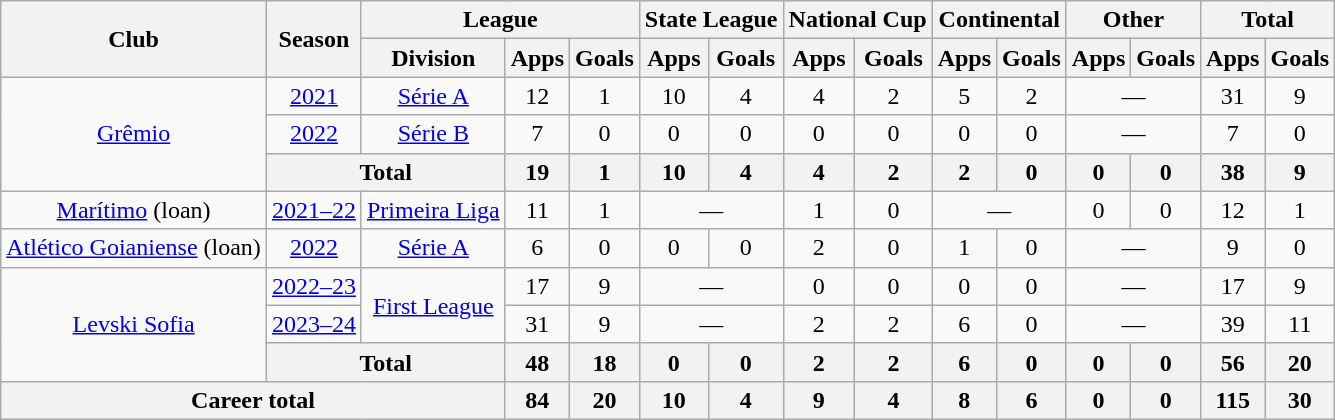<table class="wikitable" style="text-align: center">
<tr>
<th rowspan="2">Club</th>
<th rowspan="2">Season</th>
<th colspan="3">League</th>
<th colspan="2">State League</th>
<th colspan="2">National Cup</th>
<th colspan="2">Continental</th>
<th colspan="2">Other</th>
<th colspan="2">Total</th>
</tr>
<tr>
<th>Division</th>
<th>Apps</th>
<th>Goals</th>
<th>Apps</th>
<th>Goals</th>
<th>Apps</th>
<th>Goals</th>
<th>Apps</th>
<th>Goals</th>
<th>Apps</th>
<th>Goals</th>
<th>Apps</th>
<th>Goals</th>
</tr>
<tr>
<td rowspan=3><a href='#'>Grêmio</a></td>
<td><a href='#'>2021</a></td>
<td><a href='#'>Série A</a></td>
<td>12</td>
<td>1</td>
<td>10</td>
<td>4</td>
<td>4</td>
<td>2</td>
<td>5</td>
<td>2</td>
<td colspan="2">—</td>
<td>31</td>
<td>9</td>
</tr>
<tr>
<td><a href='#'>2022</a></td>
<td><a href='#'>Série B</a></td>
<td>7</td>
<td>0</td>
<td>0</td>
<td>0</td>
<td>0</td>
<td>0</td>
<td>0</td>
<td>0</td>
<td colspan="2">—</td>
<td>7</td>
<td>0</td>
</tr>
<tr>
<th colspan="2">Total</th>
<th>19</th>
<th>1</th>
<th>10</th>
<th>4</th>
<th>4</th>
<th>2</th>
<th>2</th>
<th>0</th>
<th>0</th>
<th>0</th>
<th>38</th>
<th>9</th>
</tr>
<tr>
<td><a href='#'>Marítimo</a> (loan)</td>
<td><a href='#'>2021–22</a></td>
<td><a href='#'>Primeira Liga</a></td>
<td>11</td>
<td>1</td>
<td colspan="2">—</td>
<td>1</td>
<td>0</td>
<td colspan="2">—</td>
<td>0</td>
<td>0</td>
<td>12</td>
<td>1</td>
</tr>
<tr>
<td><a href='#'>Atlético Goianiense</a> (loan)</td>
<td><a href='#'>2022</a></td>
<td><a href='#'>Série A</a></td>
<td>6</td>
<td>0</td>
<td>0</td>
<td>0</td>
<td>2</td>
<td>0</td>
<td>1</td>
<td>0</td>
<td colspan="2">—</td>
<td>9</td>
<td>0</td>
</tr>
<tr>
<td rowspan=3><a href='#'>Levski Sofia</a></td>
<td><a href='#'>2022–23</a></td>
<td rowspan=2><a href='#'>First League</a></td>
<td>17</td>
<td>9</td>
<td colspan="2">—</td>
<td>0</td>
<td>0</td>
<td>0</td>
<td>0</td>
<td colspan="2">—</td>
<td>17</td>
<td>9</td>
</tr>
<tr>
<td><a href='#'>2023–24</a></td>
<td>31</td>
<td>9</td>
<td colspan="2">—</td>
<td>2</td>
<td>2</td>
<td>6</td>
<td>0</td>
<td colspan="2">—</td>
<td>39</td>
<td>11</td>
</tr>
<tr>
<th colspan="2">Total</th>
<th>48</th>
<th>18</th>
<th>0</th>
<th>0</th>
<th>2</th>
<th>2</th>
<th>6</th>
<th>0</th>
<th>0</th>
<th>0</th>
<th>56</th>
<th>20</th>
</tr>
<tr>
<th colspan="3"><strong>Career total</strong></th>
<th>84</th>
<th>20</th>
<th>10</th>
<th>4</th>
<th>9</th>
<th>4</th>
<th>8</th>
<th>6</th>
<th>0</th>
<th>0</th>
<th>115</th>
<th>30</th>
</tr>
</table>
